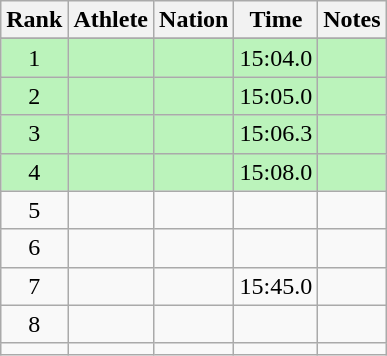<table class="wikitable sortable" style="text-align:center">
<tr>
<th>Rank</th>
<th>Athlete</th>
<th>Nation</th>
<th>Time</th>
<th>Notes</th>
</tr>
<tr>
</tr>
<tr bgcolor=bbf3bb>
<td>1</td>
<td align=left></td>
<td align=left></td>
<td>15:04.0</td>
<td></td>
</tr>
<tr bgcolor=bbf3bb>
<td>2</td>
<td align=left></td>
<td align=left></td>
<td>15:05.0</td>
<td></td>
</tr>
<tr bgcolor=bbf3bb>
<td>3</td>
<td align=left></td>
<td align=left></td>
<td>15:06.3</td>
<td></td>
</tr>
<tr bgcolor=bbf3bb>
<td>4</td>
<td align=left></td>
<td align=left></td>
<td>15:08.0</td>
<td></td>
</tr>
<tr>
<td>5</td>
<td align=left></td>
<td align=left></td>
<td></td>
<td></td>
</tr>
<tr>
<td>6</td>
<td align=left></td>
<td align=left></td>
<td></td>
<td></td>
</tr>
<tr>
<td>7</td>
<td align=left></td>
<td align=left></td>
<td>15:45.0</td>
<td></td>
</tr>
<tr>
<td>8</td>
<td align=left></td>
<td align=left></td>
<td></td>
<td></td>
</tr>
<tr>
<td></td>
<td align=left></td>
<td align=left></td>
<td></td>
<td></td>
</tr>
</table>
